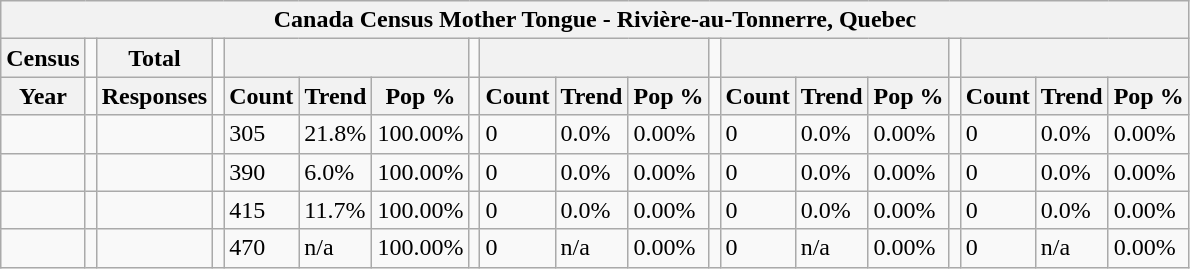<table class="wikitable">
<tr>
<th colspan="19">Canada Census Mother Tongue - Rivière-au-Tonnerre, Quebec</th>
</tr>
<tr>
<th>Census</th>
<td></td>
<th>Total</th>
<td colspan="1"></td>
<th colspan="3"></th>
<td colspan="1"></td>
<th colspan="3"></th>
<td colspan="1"></td>
<th colspan="3"></th>
<td colspan="1"></td>
<th colspan="3"></th>
</tr>
<tr>
<th>Year</th>
<td></td>
<th>Responses</th>
<td></td>
<th>Count</th>
<th>Trend</th>
<th>Pop %</th>
<td></td>
<th>Count</th>
<th>Trend</th>
<th>Pop %</th>
<td></td>
<th>Count</th>
<th>Trend</th>
<th>Pop %</th>
<td></td>
<th>Count</th>
<th>Trend</th>
<th>Pop %</th>
</tr>
<tr>
<td></td>
<td></td>
<td></td>
<td></td>
<td>305</td>
<td> 21.8%</td>
<td>100.00%</td>
<td></td>
<td>0</td>
<td> 0.0%</td>
<td>0.00%</td>
<td></td>
<td>0</td>
<td> 0.0%</td>
<td>0.00%</td>
<td></td>
<td>0</td>
<td> 0.0%</td>
<td>0.00%</td>
</tr>
<tr>
<td></td>
<td></td>
<td></td>
<td></td>
<td>390</td>
<td> 6.0%</td>
<td>100.00%</td>
<td></td>
<td>0</td>
<td> 0.0%</td>
<td>0.00%</td>
<td></td>
<td>0</td>
<td> 0.0%</td>
<td>0.00%</td>
<td></td>
<td>0</td>
<td> 0.0%</td>
<td>0.00%</td>
</tr>
<tr>
<td></td>
<td></td>
<td></td>
<td></td>
<td>415</td>
<td> 11.7%</td>
<td>100.00%</td>
<td></td>
<td>0</td>
<td> 0.0%</td>
<td>0.00%</td>
<td></td>
<td>0</td>
<td> 0.0%</td>
<td>0.00%</td>
<td></td>
<td>0</td>
<td> 0.0%</td>
<td>0.00%</td>
</tr>
<tr>
<td></td>
<td></td>
<td></td>
<td></td>
<td>470</td>
<td>n/a</td>
<td>100.00%</td>
<td></td>
<td>0</td>
<td>n/a</td>
<td>0.00%</td>
<td></td>
<td>0</td>
<td>n/a</td>
<td>0.00%</td>
<td></td>
<td>0</td>
<td>n/a</td>
<td>0.00%</td>
</tr>
</table>
